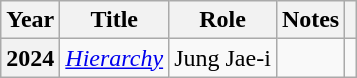<table class="wikitable plainrowheaders">
<tr>
<th scope="col">Year</th>
<th scope="col">Title</th>
<th scope="col">Role</th>
<th scope="col">Notes</th>
<th scope="col" class="unsortable"></th>
</tr>
<tr>
<th scope="row">2024</th>
<td><em><a href='#'>Hierarchy</a></em></td>
<td>Jung Jae-i</td>
<td></td>
<td style="text-align:center"></td>
</tr>
</table>
